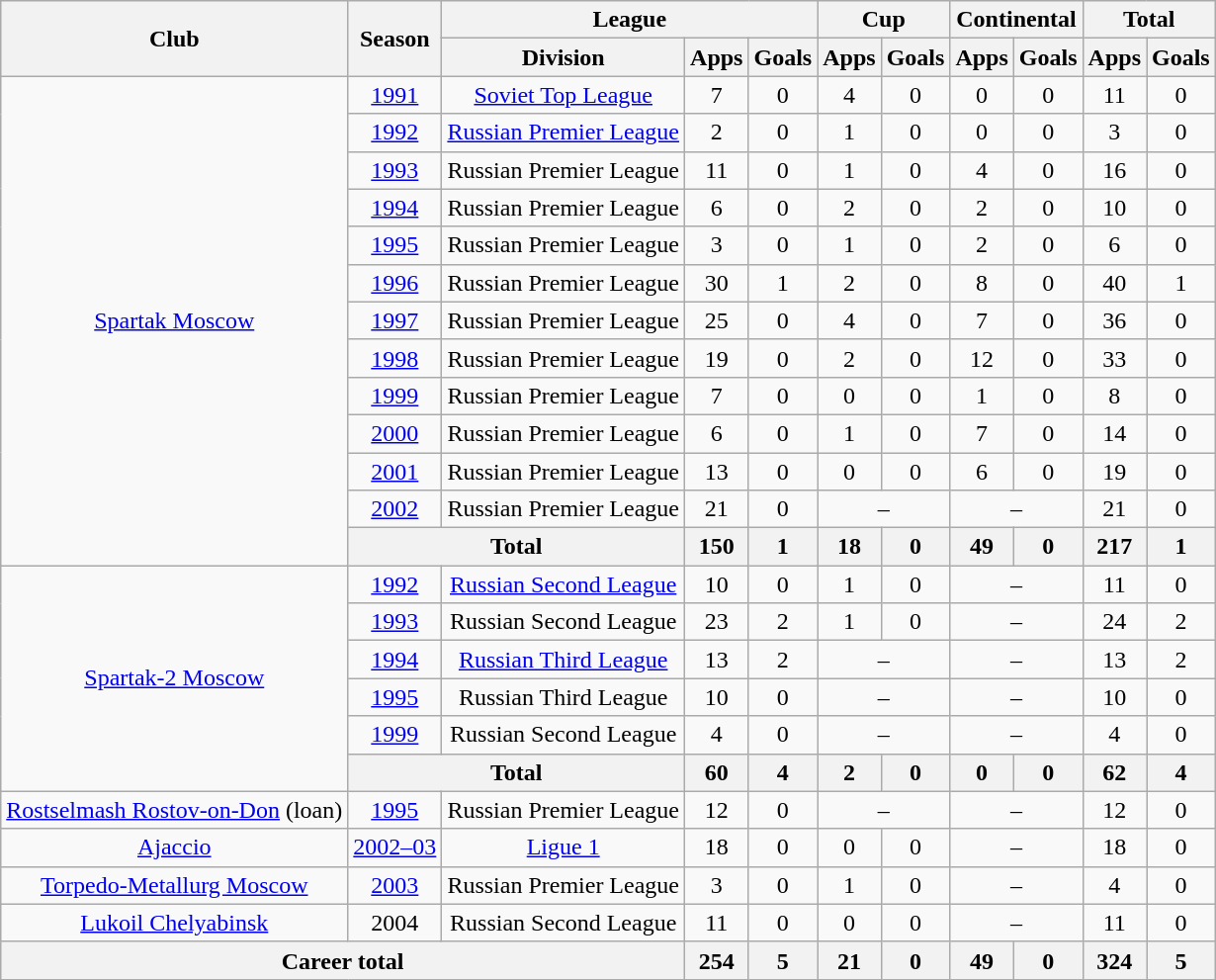<table class="wikitable" style="text-align: center;">
<tr>
<th rowspan=2>Club</th>
<th rowspan=2>Season</th>
<th colspan=3>League</th>
<th colspan=2>Cup</th>
<th colspan=2>Continental</th>
<th colspan=2>Total</th>
</tr>
<tr>
<th>Division</th>
<th>Apps</th>
<th>Goals</th>
<th>Apps</th>
<th>Goals</th>
<th>Apps</th>
<th>Goals</th>
<th>Apps</th>
<th>Goals</th>
</tr>
<tr>
<td rowspan="13"><a href='#'>Spartak Moscow</a></td>
<td><a href='#'>1991</a></td>
<td><a href='#'>Soviet Top League</a></td>
<td>7</td>
<td>0</td>
<td>4</td>
<td>0</td>
<td>0</td>
<td>0</td>
<td>11</td>
<td>0</td>
</tr>
<tr>
<td><a href='#'>1992</a></td>
<td><a href='#'>Russian Premier League</a></td>
<td>2</td>
<td>0</td>
<td>1</td>
<td>0</td>
<td>0</td>
<td>0</td>
<td>3</td>
<td>0</td>
</tr>
<tr>
<td><a href='#'>1993</a></td>
<td>Russian Premier League</td>
<td>11</td>
<td>0</td>
<td>1</td>
<td>0</td>
<td>4</td>
<td>0</td>
<td>16</td>
<td>0</td>
</tr>
<tr>
<td><a href='#'>1994</a></td>
<td>Russian Premier League</td>
<td>6</td>
<td>0</td>
<td>2</td>
<td>0</td>
<td>2</td>
<td>0</td>
<td>10</td>
<td>0</td>
</tr>
<tr>
<td><a href='#'>1995</a></td>
<td>Russian Premier League</td>
<td>3</td>
<td>0</td>
<td>1</td>
<td>0</td>
<td>2</td>
<td>0</td>
<td>6</td>
<td>0</td>
</tr>
<tr>
<td><a href='#'>1996</a></td>
<td>Russian Premier League</td>
<td>30</td>
<td>1</td>
<td>2</td>
<td>0</td>
<td>8</td>
<td>0</td>
<td>40</td>
<td>1</td>
</tr>
<tr>
<td><a href='#'>1997</a></td>
<td>Russian Premier League</td>
<td>25</td>
<td>0</td>
<td>4</td>
<td>0</td>
<td>7</td>
<td>0</td>
<td>36</td>
<td>0</td>
</tr>
<tr>
<td><a href='#'>1998</a></td>
<td>Russian Premier League</td>
<td>19</td>
<td>0</td>
<td>2</td>
<td>0</td>
<td>12</td>
<td>0</td>
<td>33</td>
<td>0</td>
</tr>
<tr>
<td><a href='#'>1999</a></td>
<td>Russian Premier League</td>
<td>7</td>
<td>0</td>
<td>0</td>
<td>0</td>
<td>1</td>
<td>0</td>
<td>8</td>
<td>0</td>
</tr>
<tr>
<td><a href='#'>2000</a></td>
<td>Russian Premier League</td>
<td>6</td>
<td>0</td>
<td>1</td>
<td>0</td>
<td>7</td>
<td>0</td>
<td>14</td>
<td>0</td>
</tr>
<tr>
<td><a href='#'>2001</a></td>
<td>Russian Premier League</td>
<td>13</td>
<td>0</td>
<td>0</td>
<td>0</td>
<td>6</td>
<td>0</td>
<td>19</td>
<td>0</td>
</tr>
<tr>
<td><a href='#'>2002</a></td>
<td>Russian Premier League</td>
<td>21</td>
<td>0</td>
<td colspan=2>–</td>
<td colspan=2>–</td>
<td>21</td>
<td>0</td>
</tr>
<tr>
<th colspan=2>Total</th>
<th>150</th>
<th>1</th>
<th>18</th>
<th>0</th>
<th>49</th>
<th>0</th>
<th>217</th>
<th>1</th>
</tr>
<tr>
<td rowspan="6"><a href='#'>Spartak-2 Moscow</a></td>
<td><a href='#'>1992</a></td>
<td><a href='#'>Russian Second League</a></td>
<td>10</td>
<td>0</td>
<td>1</td>
<td>0</td>
<td colspan=2>–</td>
<td>11</td>
<td>0</td>
</tr>
<tr>
<td><a href='#'>1993</a></td>
<td>Russian Second League</td>
<td>23</td>
<td>2</td>
<td>1</td>
<td>0</td>
<td colspan=2>–</td>
<td>24</td>
<td>2</td>
</tr>
<tr>
<td><a href='#'>1994</a></td>
<td><a href='#'>Russian Third League</a></td>
<td>13</td>
<td>2</td>
<td colspan=2>–</td>
<td colspan=2>–</td>
<td>13</td>
<td>2</td>
</tr>
<tr>
<td><a href='#'>1995</a></td>
<td>Russian Third League</td>
<td>10</td>
<td>0</td>
<td colspan=2>–</td>
<td colspan=2>–</td>
<td>10</td>
<td>0</td>
</tr>
<tr>
<td><a href='#'>1999</a></td>
<td>Russian Second League</td>
<td>4</td>
<td>0</td>
<td colspan=2>–</td>
<td colspan=2>–</td>
<td>4</td>
<td>0</td>
</tr>
<tr>
<th colspan=2>Total</th>
<th>60</th>
<th>4</th>
<th>2</th>
<th>0</th>
<th>0</th>
<th>0</th>
<th>62</th>
<th>4</th>
</tr>
<tr>
<td><a href='#'>Rostselmash Rostov-on-Don</a> (loan)</td>
<td><a href='#'>1995</a></td>
<td>Russian Premier League</td>
<td>12</td>
<td>0</td>
<td colspan=2>–</td>
<td colspan=2>–</td>
<td>12</td>
<td>0</td>
</tr>
<tr>
<td><a href='#'>Ajaccio</a></td>
<td><a href='#'>2002–03</a></td>
<td><a href='#'>Ligue 1</a></td>
<td>18</td>
<td>0</td>
<td>0</td>
<td>0</td>
<td colspan=2>–</td>
<td>18</td>
<td>0</td>
</tr>
<tr>
<td><a href='#'>Torpedo-Metallurg Moscow</a></td>
<td><a href='#'>2003</a></td>
<td>Russian Premier League</td>
<td>3</td>
<td>0</td>
<td>1</td>
<td>0</td>
<td colspan=2>–</td>
<td>4</td>
<td>0</td>
</tr>
<tr>
<td><a href='#'>Lukoil Chelyabinsk</a></td>
<td>2004</td>
<td>Russian Second League</td>
<td>11</td>
<td>0</td>
<td>0</td>
<td>0</td>
<td colspan=2>–</td>
<td>11</td>
<td>0</td>
</tr>
<tr>
<th colspan=3>Career total</th>
<th>254</th>
<th>5</th>
<th>21</th>
<th>0</th>
<th>49</th>
<th>0</th>
<th>324</th>
<th>5</th>
</tr>
</table>
